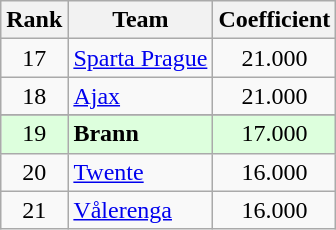<table class="wikitable" style="text-align: center;">
<tr>
<th>Rank</th>
<th>Team</th>
<th>Coefficient</th>
</tr>
<tr>
<td>17</td>
<td align=left> <a href='#'>Sparta Prague</a></td>
<td>21.000</td>
</tr>
<tr>
<td>18</td>
<td align=left> <a href='#'>Ajax</a></td>
<td>21.000</td>
</tr>
<tr>
</tr>
<tr bgcolor="#ddffdd">
<td>19</td>
<td align=left> <strong>Brann</strong></td>
<td>17.000</td>
</tr>
<tr>
<td>20</td>
<td align=left> <a href='#'>Twente</a></td>
<td>16.000</td>
</tr>
<tr>
<td>21</td>
<td align=left> <a href='#'>Vålerenga</a></td>
<td>16.000</td>
</tr>
</table>
